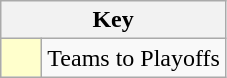<table class="wikitable" style="text-align: center;">
<tr>
<th colspan=2>Key</th>
</tr>
<tr>
<td style="background:#ffffcc; width:20px;"></td>
<td align=left>Teams to Playoffs</td>
</tr>
</table>
